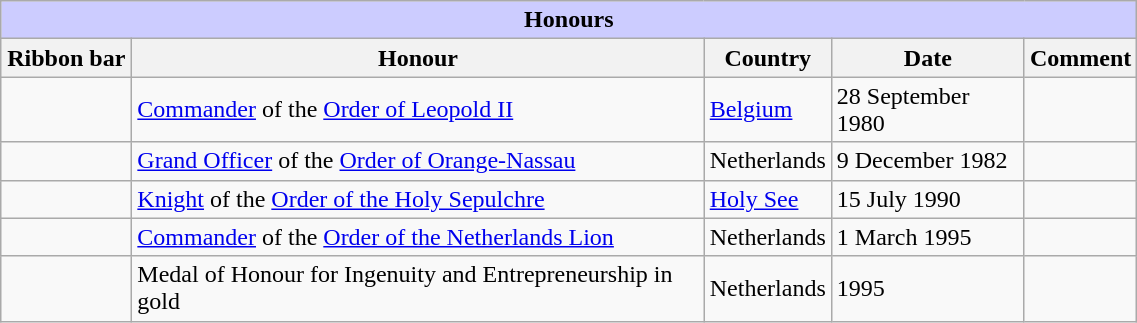<table class="wikitable" style="width:60%;">
<tr style="background:#ccf; text-align:center;">
<td colspan=5><strong>Honours</strong></td>
</tr>
<tr>
<th style="width:80px;">Ribbon bar</th>
<th>Honour</th>
<th>Country</th>
<th>Date</th>
<th>Comment</th>
</tr>
<tr>
<td></td>
<td><a href='#'>Commander</a> of the <a href='#'>Order of Leopold II</a></td>
<td><a href='#'>Belgium</a></td>
<td>28 September 1980</td>
<td></td>
</tr>
<tr>
<td></td>
<td><a href='#'>Grand Officer</a> of the <a href='#'>Order of Orange-Nassau</a></td>
<td>Netherlands</td>
<td>9 December 1982</td>
<td></td>
</tr>
<tr>
<td></td>
<td><a href='#'>Knight</a> of the <a href='#'>Order of the Holy Sepulchre</a></td>
<td><a href='#'>Holy See</a></td>
<td>15 July 1990</td>
<td></td>
</tr>
<tr>
<td></td>
<td><a href='#'>Commander</a> of the <a href='#'>Order of the Netherlands Lion</a></td>
<td>Netherlands</td>
<td>1 March 1995</td>
<td></td>
</tr>
<tr>
<td></td>
<td>Medal of Honour for Ingenuity and Entrepreneurship in gold</td>
<td>Netherlands</td>
<td>1995</td>
</tr>
</table>
